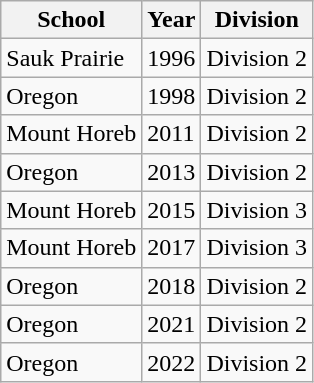<table class="wikitable">
<tr>
<th>School</th>
<th>Year</th>
<th>Division</th>
</tr>
<tr>
<td>Sauk Prairie</td>
<td>1996</td>
<td>Division 2</td>
</tr>
<tr>
<td>Oregon</td>
<td>1998</td>
<td>Division 2</td>
</tr>
<tr>
<td>Mount Horeb</td>
<td>2011</td>
<td>Division 2</td>
</tr>
<tr>
<td>Oregon</td>
<td>2013</td>
<td>Division 2</td>
</tr>
<tr>
<td>Mount Horeb</td>
<td>2015</td>
<td>Division 3</td>
</tr>
<tr>
<td>Mount Horeb</td>
<td>2017</td>
<td>Division 3</td>
</tr>
<tr>
<td>Oregon</td>
<td>2018</td>
<td>Division 2</td>
</tr>
<tr>
<td>Oregon</td>
<td>2021</td>
<td>Division 2</td>
</tr>
<tr>
<td>Oregon</td>
<td>2022</td>
<td>Division 2</td>
</tr>
</table>
